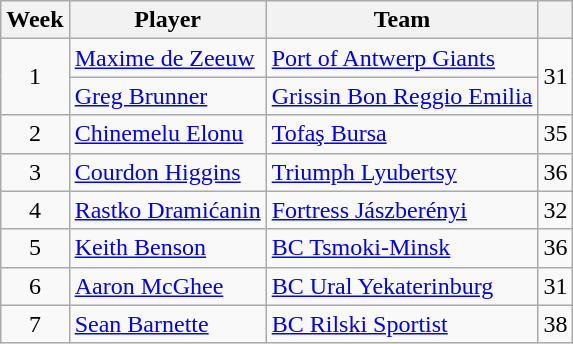<table class="wikitable sortable" style="text-align: center;">
<tr>
<th style="text-align:center;">Week</th>
<th style="text-align:center;">Player</th>
<th style="text-align:center;">Team</th>
<th style="text-align:center;"></th>
</tr>
<tr>
<td rowspan=2>1</td>
<td align="left"> <a href='#'>Maxime de Zeeuw</a></td>
<td align="left"> <a href='#'>Port of Antwerp Giants</a></td>
<td rowspan=2>31</td>
</tr>
<tr>
<td style="text-align:left;"> <a href='#'>Greg Brunner</a></td>
<td style="text-align:left;"> <a href='#'>Grissin Bon Reggio Emilia</a></td>
</tr>
<tr>
<td>2</td>
<td style="text-align:left;"> <a href='#'>Chinemelu Elonu</a></td>
<td align="left"> <a href='#'>Tofaş Bursa</a></td>
<td>35</td>
</tr>
<tr>
<td>3</td>
<td style="text-align:left;"> <a href='#'>Courdon Higgins</a></td>
<td align="left"> <a href='#'>Triumph Lyubertsy</a></td>
<td>36</td>
</tr>
<tr>
<td>4</td>
<td style="text-align:left;"> <a href='#'>Rastko Dramićanin</a></td>
<td align="left"> <a href='#'>Fortress Jászberényi</a></td>
<td>32</td>
</tr>
<tr>
<td>5</td>
<td style="text-align:left;"> <a href='#'>Keith Benson</a></td>
<td style="text-align:left;"> <a href='#'>BC Tsmoki-Minsk</a></td>
<td>36</td>
</tr>
<tr>
<td>6</td>
<td style="text-align:left;"> <a href='#'>Aaron McGhee</a></td>
<td style="text-align:left;"> <a href='#'>BC Ural Yekaterinburg</a></td>
<td>31</td>
</tr>
<tr>
<td>7</td>
<td style="text-align:left;"> <a href='#'>Sean Barnette</a></td>
<td style="text-align:left;"> <a href='#'>BC Rilski Sportist</a></td>
<td>38</td>
</tr>
</table>
